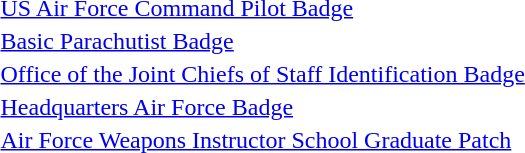<table>
<tr>
<td></td>
<td><a href='#'>US Air Force Command Pilot Badge</a></td>
</tr>
<tr>
<td></td>
<td><a href='#'>Basic Parachutist Badge</a></td>
</tr>
<tr>
<td></td>
<td><a href='#'>Office of the Joint Chiefs of Staff Identification Badge</a></td>
</tr>
<tr>
<td></td>
<td><a href='#'>Headquarters Air Force Badge</a></td>
</tr>
<tr>
<td></td>
<td><a href='#'>Air Force Weapons Instructor School Graduate Patch</a></td>
</tr>
</table>
